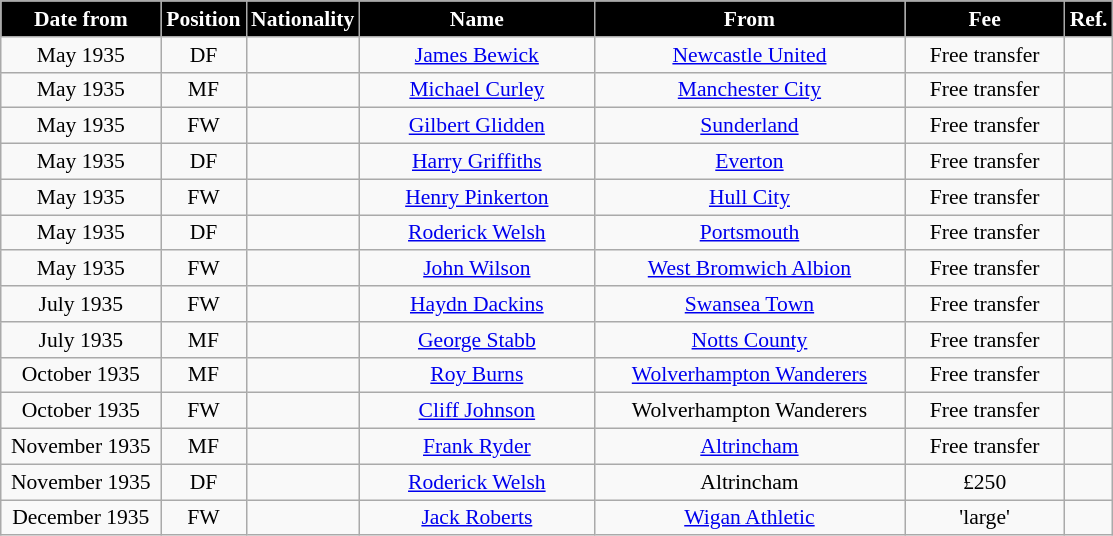<table class="wikitable" style="text-align:center; font-size:90%; ">
<tr>
<th style="background:#000000; color:white; width:100px;">Date from</th>
<th style="background:#000000; color:white; width:50px;">Position</th>
<th style="background:#000000; color:white; width:50px;">Nationality</th>
<th style="background:#000000; color:white; width:150px;">Name</th>
<th style="background:#000000; color:white; width:200px;">From</th>
<th style="background:#000000; color:white; width:100px;">Fee</th>
<th style="background:#000000; color:white; width:25px;">Ref.</th>
</tr>
<tr>
<td>May 1935</td>
<td>DF</td>
<td></td>
<td><a href='#'>James Bewick</a></td>
<td><a href='#'>Newcastle United</a></td>
<td>Free transfer</td>
<td></td>
</tr>
<tr>
<td>May 1935</td>
<td>MF</td>
<td></td>
<td><a href='#'>Michael Curley</a></td>
<td><a href='#'>Manchester City</a></td>
<td>Free transfer</td>
<td></td>
</tr>
<tr>
<td>May 1935</td>
<td>FW</td>
<td></td>
<td><a href='#'>Gilbert Glidden</a></td>
<td><a href='#'>Sunderland</a></td>
<td>Free transfer</td>
<td></td>
</tr>
<tr>
<td>May 1935</td>
<td>DF</td>
<td></td>
<td><a href='#'>Harry Griffiths</a></td>
<td><a href='#'>Everton</a></td>
<td>Free transfer</td>
<td></td>
</tr>
<tr>
<td>May 1935</td>
<td>FW</td>
<td></td>
<td><a href='#'>Henry Pinkerton</a></td>
<td><a href='#'>Hull City</a></td>
<td>Free transfer</td>
<td></td>
</tr>
<tr>
<td>May 1935</td>
<td>DF</td>
<td></td>
<td><a href='#'>Roderick Welsh</a></td>
<td><a href='#'>Portsmouth</a></td>
<td>Free transfer</td>
<td></td>
</tr>
<tr>
<td>May 1935</td>
<td>FW</td>
<td></td>
<td><a href='#'>John Wilson</a></td>
<td><a href='#'>West Bromwich Albion</a></td>
<td>Free transfer</td>
<td></td>
</tr>
<tr>
<td>July 1935</td>
<td>FW</td>
<td></td>
<td><a href='#'>Haydn Dackins</a></td>
<td><a href='#'>Swansea Town</a></td>
<td>Free transfer</td>
<td></td>
</tr>
<tr>
<td>July 1935</td>
<td>MF</td>
<td></td>
<td><a href='#'>George Stabb</a></td>
<td><a href='#'>Notts County</a></td>
<td>Free transfer</td>
<td></td>
</tr>
<tr>
<td>October 1935</td>
<td>MF</td>
<td></td>
<td><a href='#'>Roy Burns</a></td>
<td><a href='#'>Wolverhampton Wanderers</a></td>
<td>Free transfer</td>
<td></td>
</tr>
<tr>
<td>October 1935</td>
<td>FW</td>
<td></td>
<td><a href='#'>Cliff Johnson</a></td>
<td>Wolverhampton Wanderers</td>
<td>Free transfer</td>
<td></td>
</tr>
<tr>
<td>November 1935</td>
<td>MF</td>
<td></td>
<td><a href='#'>Frank Ryder</a></td>
<td><a href='#'>Altrincham</a></td>
<td>Free transfer</td>
<td></td>
</tr>
<tr>
<td>November 1935</td>
<td>DF</td>
<td></td>
<td><a href='#'>Roderick Welsh</a></td>
<td>Altrincham</td>
<td>£250</td>
<td></td>
</tr>
<tr>
<td>December 1935</td>
<td>FW</td>
<td></td>
<td><a href='#'>Jack Roberts</a></td>
<td><a href='#'>Wigan Athletic</a></td>
<td>'large'</td>
<td></td>
</tr>
</table>
